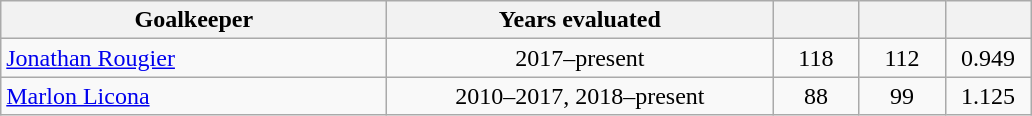<table class="wikitable">
<tr>
<th width="250">Goalkeeper</th>
<th width="250">Years evaluated</th>
<th width="50"></th>
<th width="50"></th>
<th width="50"></th>
</tr>
<tr align=center>
<td align=left> <a href='#'>Jonathan Rougier</a></td>
<td>2017–present</td>
<td>118</td>
<td>112</td>
<td>0.949</td>
</tr>
<tr align=center>
<td align=left> <a href='#'>Marlon Licona</a></td>
<td>2010–2017, 2018–present</td>
<td>88</td>
<td>99</td>
<td>1.125</td>
</tr>
</table>
